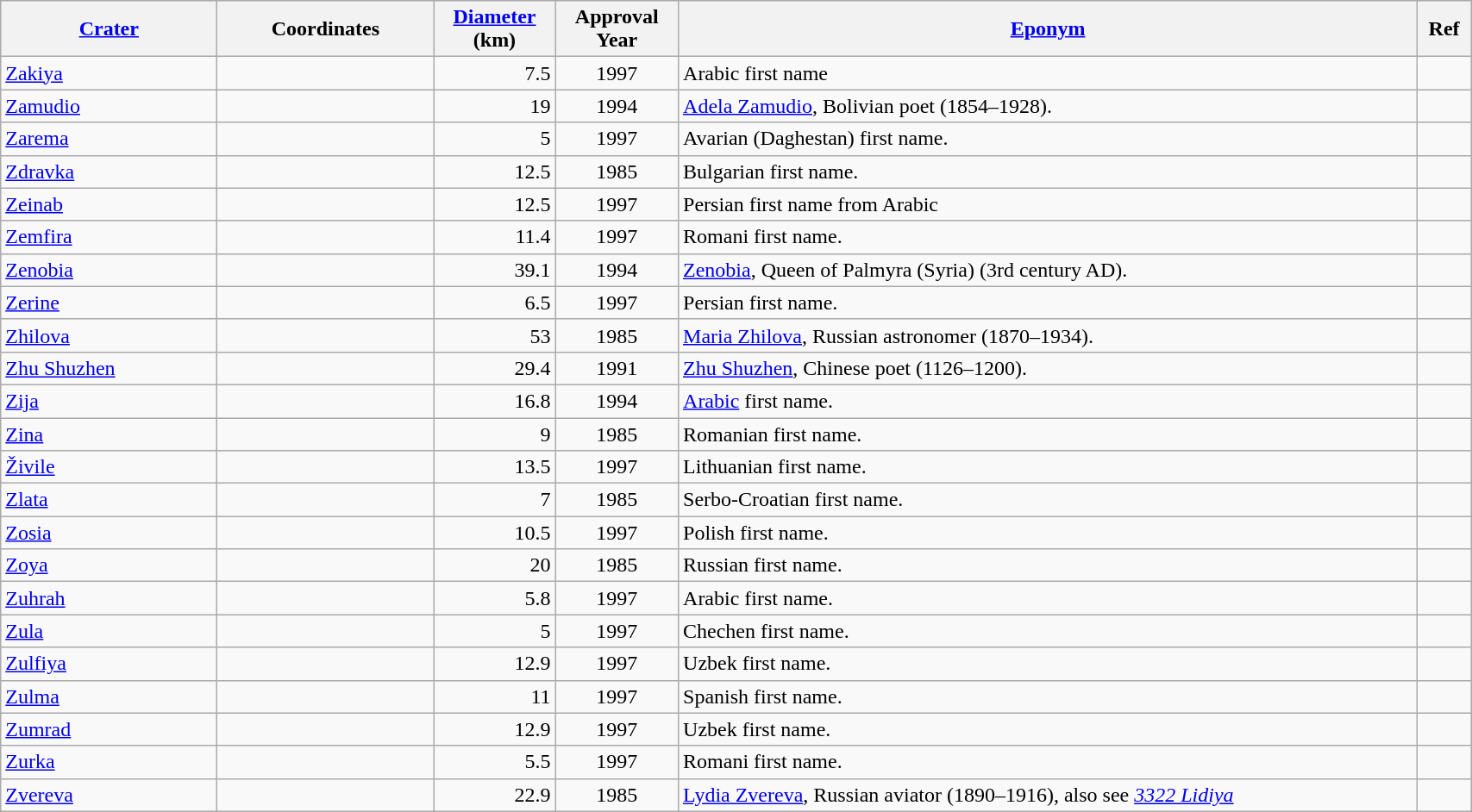<table class="wikitable sortable" style="min-width: 90%">
<tr>
<th style="width:10em"><a href='#'>Crater</a></th>
<th style="width:10em">Coordinates</th>
<th><a href='#'>Diameter</a><br>(km)</th>
<th>Approval<br>Year</th>
<th class="unsortable"><a href='#'>Eponym</a></th>
<th class="unsortable">Ref</th>
</tr>
<tr id="Zakiya">
<td><a href='#'>Zakiya</a></td>
<td></td>
<td align=right>7.5</td>
<td align=center>1997</td>
<td>Arabic first name</td>
<td></td>
</tr>
<tr id="Zamudio">
<td><a href='#'>Zamudio</a></td>
<td></td>
<td align=right>19</td>
<td align=center>1994</td>
<td><a href='#'>Adela Zamudio</a>, Bolivian poet (1854–1928).</td>
<td></td>
</tr>
<tr id="Zarema">
<td><a href='#'>Zarema</a></td>
<td></td>
<td align=right>5</td>
<td align=center>1997</td>
<td>Avarian (Daghestan) first name.</td>
<td></td>
</tr>
<tr id="Zdravka">
<td><a href='#'>Zdravka</a></td>
<td></td>
<td align=right>12.5</td>
<td align=center>1985</td>
<td>Bulgarian first name.</td>
<td></td>
</tr>
<tr id="Zeinab">
<td><a href='#'>Zeinab</a></td>
<td></td>
<td align=right>12.5</td>
<td align=center>1997</td>
<td>Persian first name from Arabic</td>
<td></td>
</tr>
<tr id="Zemfira">
<td><a href='#'>Zemfira</a></td>
<td></td>
<td align=right>11.4</td>
<td align=center>1997</td>
<td>Romani first name.</td>
<td></td>
</tr>
<tr id="Zenobia">
<td><a href='#'>Zenobia</a></td>
<td></td>
<td align=right>39.1</td>
<td align=center>1994</td>
<td><a href='#'>Zenobia</a>, Queen of Palmyra (Syria) (3rd century AD).</td>
<td></td>
</tr>
<tr id="Zerine">
<td><a href='#'>Zerine</a></td>
<td></td>
<td align=right>6.5</td>
<td align=center>1997</td>
<td>Persian first name.</td>
<td></td>
</tr>
<tr id="Zhilova">
<td><a href='#'>Zhilova</a></td>
<td></td>
<td align=right>53</td>
<td align=center>1985</td>
<td><a href='#'>Maria Zhilova</a>, Russian astronomer (1870–1934).</td>
<td></td>
</tr>
<tr id="Zhu Shuzhen">
<td><a href='#'>Zhu Shuzhen</a></td>
<td></td>
<td align=right>29.4</td>
<td align=center>1991</td>
<td><a href='#'>Zhu Shuzhen</a>, Chinese poet (1126–1200).</td>
<td></td>
</tr>
<tr id="Zija">
<td><a href='#'>Zija</a></td>
<td></td>
<td align=right>16.8</td>
<td align=center>1994</td>
<td><a href='#'>Arabic</a> first name.</td>
<td></td>
</tr>
<tr id="Zina">
<td><a href='#'>Zina</a></td>
<td></td>
<td align=right>9</td>
<td align=center>1985</td>
<td>Romanian first name.</td>
<td></td>
</tr>
<tr id="Živile">
<td><a href='#'>Živile</a></td>
<td></td>
<td align=right>13.5</td>
<td align=center>1997</td>
<td>Lithuanian first name.</td>
<td></td>
</tr>
<tr id="Zlata">
<td><a href='#'>Zlata</a></td>
<td></td>
<td align=right>7</td>
<td align=center>1985</td>
<td>Serbo-Croatian first name.</td>
<td></td>
</tr>
<tr id="Zosia">
<td><a href='#'>Zosia</a></td>
<td></td>
<td align=right>10.5</td>
<td align=center>1997</td>
<td>Polish first name.</td>
<td></td>
</tr>
<tr id="Zoya">
<td><a href='#'>Zoya</a></td>
<td></td>
<td align=right>20</td>
<td align=center>1985</td>
<td>Russian first name.</td>
<td></td>
</tr>
<tr id="Zuhrah">
<td><a href='#'>Zuhrah</a></td>
<td></td>
<td align=right>5.8</td>
<td align=center>1997</td>
<td>Arabic first name.</td>
<td></td>
</tr>
<tr id="Zula">
<td><a href='#'>Zula</a></td>
<td></td>
<td align=right>5</td>
<td align=center>1997</td>
<td>Chechen first name.</td>
<td></td>
</tr>
<tr id="Zulfiya">
<td><a href='#'>Zulfiya</a></td>
<td></td>
<td align=right>12.9</td>
<td align=center>1997</td>
<td>Uzbek first name.</td>
<td></td>
</tr>
<tr id="Zulma">
<td><a href='#'>Zulma</a></td>
<td></td>
<td align=right>11</td>
<td align=center>1997</td>
<td>Spanish first name.</td>
<td></td>
</tr>
<tr id="Zumrad">
<td><a href='#'>Zumrad</a></td>
<td></td>
<td align=right>12.9</td>
<td align=center>1997</td>
<td>Uzbek first name.</td>
<td></td>
</tr>
<tr id="Zurka">
<td><a href='#'>Zurka</a></td>
<td></td>
<td align=right>5.5</td>
<td align=center>1997</td>
<td>Romani first name.</td>
<td></td>
</tr>
<tr id="Zvereva">
<td><a href='#'>Zvereva</a></td>
<td></td>
<td align=right>22.9</td>
<td align=center>1985</td>
<td><a href='#'>Lydia Zvereva</a>, Russian aviator (1890–1916), also see <em><a href='#'>3322&nbsp;Lidiya</a></em></td>
<td></td>
</tr>
</table>
